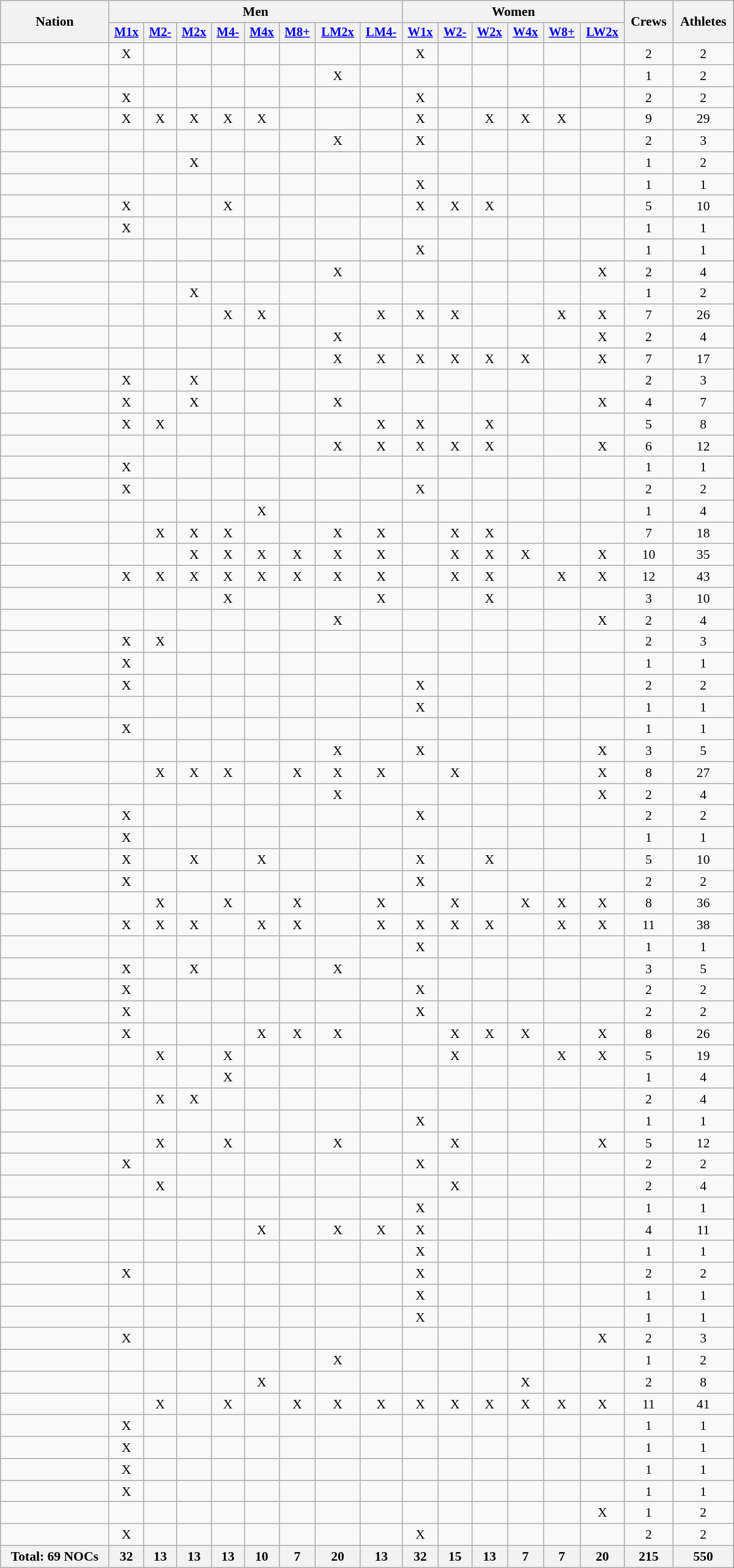<table class="wikitable" width=800 style="text-align:center; font-size:90%">
<tr>
<th rowspan="2">Nation</th>
<th colspan="8">Men</th>
<th colspan="6">Women</th>
<th rowspan="2">Crews</th>
<th rowspan=2>Athletes</th>
</tr>
<tr style="font-size:95%">
<th><a href='#'>M1x</a></th>
<th><a href='#'>M2-</a></th>
<th><a href='#'>M2x</a></th>
<th><a href='#'>M4-</a></th>
<th><a href='#'>M4x</a></th>
<th><a href='#'>M8+</a></th>
<th><a href='#'>LM2x</a></th>
<th><a href='#'>LM4-</a></th>
<th><a href='#'>W1x</a></th>
<th><a href='#'>W2-</a></th>
<th><a href='#'>W2x</a></th>
<th><a href='#'>W4x</a></th>
<th><a href='#'>W8+</a></th>
<th><a href='#'>LW2x</a></th>
</tr>
<tr>
<td style="text-align:left;"></td>
<td>X</td>
<td></td>
<td></td>
<td></td>
<td></td>
<td></td>
<td></td>
<td></td>
<td>X</td>
<td></td>
<td></td>
<td></td>
<td></td>
<td></td>
<td>2</td>
<td>2</td>
</tr>
<tr>
<td style="text-align:left;"></td>
<td></td>
<td></td>
<td></td>
<td></td>
<td></td>
<td></td>
<td>X</td>
<td></td>
<td></td>
<td></td>
<td></td>
<td></td>
<td></td>
<td></td>
<td>1</td>
<td>2</td>
</tr>
<tr>
<td style="text-align:left;"></td>
<td>X</td>
<td></td>
<td></td>
<td></td>
<td></td>
<td></td>
<td></td>
<td></td>
<td>X</td>
<td></td>
<td></td>
<td></td>
<td></td>
<td></td>
<td>2</td>
<td>2</td>
</tr>
<tr>
<td style="text-align:left;"></td>
<td>X</td>
<td>X</td>
<td>X</td>
<td>X</td>
<td>X</td>
<td></td>
<td></td>
<td></td>
<td>X</td>
<td></td>
<td>X</td>
<td>X</td>
<td>X</td>
<td></td>
<td>9</td>
<td>29</td>
</tr>
<tr>
<td style="text-align:left;"></td>
<td></td>
<td></td>
<td></td>
<td></td>
<td></td>
<td></td>
<td>X</td>
<td></td>
<td>X</td>
<td></td>
<td></td>
<td></td>
<td></td>
<td></td>
<td>2</td>
<td>3</td>
</tr>
<tr>
<td style="text-align:left;"></td>
<td></td>
<td></td>
<td>X</td>
<td></td>
<td></td>
<td></td>
<td></td>
<td></td>
<td></td>
<td></td>
<td></td>
<td></td>
<td></td>
<td></td>
<td>1</td>
<td>2</td>
</tr>
<tr>
<td style="text-align:left;"></td>
<td></td>
<td></td>
<td></td>
<td></td>
<td></td>
<td></td>
<td></td>
<td></td>
<td>X</td>
<td></td>
<td></td>
<td></td>
<td></td>
<td></td>
<td>1</td>
<td>1</td>
</tr>
<tr>
<td style="text-align:left;"></td>
<td>X</td>
<td></td>
<td></td>
<td>X</td>
<td></td>
<td></td>
<td></td>
<td></td>
<td>X</td>
<td>X</td>
<td>X</td>
<td></td>
<td></td>
<td></td>
<td>5</td>
<td>10</td>
</tr>
<tr>
<td style="text-align:left;"></td>
<td>X</td>
<td></td>
<td></td>
<td></td>
<td></td>
<td></td>
<td></td>
<td></td>
<td></td>
<td></td>
<td></td>
<td></td>
<td></td>
<td></td>
<td>1</td>
<td>1</td>
</tr>
<tr>
<td style="text-align:left;"></td>
<td></td>
<td></td>
<td></td>
<td></td>
<td></td>
<td></td>
<td></td>
<td></td>
<td>X</td>
<td></td>
<td></td>
<td></td>
<td></td>
<td></td>
<td>1</td>
<td>1</td>
</tr>
<tr>
<td style="text-align:left;"></td>
<td></td>
<td></td>
<td></td>
<td></td>
<td></td>
<td></td>
<td>X</td>
<td></td>
<td></td>
<td></td>
<td></td>
<td></td>
<td></td>
<td>X</td>
<td>2</td>
<td>4</td>
</tr>
<tr>
<td style="text-align:left;"></td>
<td></td>
<td></td>
<td>X</td>
<td></td>
<td></td>
<td></td>
<td></td>
<td></td>
<td></td>
<td></td>
<td></td>
<td></td>
<td></td>
<td></td>
<td>1</td>
<td>2</td>
</tr>
<tr>
<td style="text-align:left;"></td>
<td></td>
<td></td>
<td></td>
<td>X</td>
<td>X</td>
<td></td>
<td></td>
<td>X</td>
<td>X</td>
<td>X</td>
<td></td>
<td></td>
<td>X</td>
<td>X</td>
<td>7</td>
<td>26</td>
</tr>
<tr>
<td style="text-align:left;"></td>
<td></td>
<td></td>
<td></td>
<td></td>
<td></td>
<td></td>
<td>X</td>
<td></td>
<td></td>
<td></td>
<td></td>
<td></td>
<td></td>
<td>X</td>
<td>2</td>
<td>4</td>
</tr>
<tr>
<td style="text-align:left;"></td>
<td></td>
<td></td>
<td></td>
<td></td>
<td></td>
<td></td>
<td>X</td>
<td>X</td>
<td>X</td>
<td>X</td>
<td>X</td>
<td>X</td>
<td></td>
<td>X</td>
<td>7</td>
<td>17</td>
</tr>
<tr>
<td style="text-align:left;"></td>
<td>X</td>
<td></td>
<td>X</td>
<td></td>
<td></td>
<td></td>
<td></td>
<td></td>
<td></td>
<td></td>
<td></td>
<td></td>
<td></td>
<td></td>
<td>2</td>
<td>3</td>
</tr>
<tr>
<td style="text-align:left;"></td>
<td>X</td>
<td></td>
<td>X</td>
<td></td>
<td></td>
<td></td>
<td>X</td>
<td></td>
<td></td>
<td></td>
<td></td>
<td></td>
<td></td>
<td>X</td>
<td>4</td>
<td>7</td>
</tr>
<tr>
<td style="text-align:left;"></td>
<td>X</td>
<td>X</td>
<td></td>
<td></td>
<td></td>
<td></td>
<td></td>
<td>X</td>
<td>X</td>
<td></td>
<td>X</td>
<td></td>
<td></td>
<td></td>
<td>5</td>
<td>8</td>
</tr>
<tr>
<td style="text-align:left;"></td>
<td></td>
<td></td>
<td></td>
<td></td>
<td></td>
<td></td>
<td>X</td>
<td>X</td>
<td>X</td>
<td>X</td>
<td>X</td>
<td></td>
<td></td>
<td>X</td>
<td>6</td>
<td>12</td>
</tr>
<tr>
<td style="text-align:left;"></td>
<td>X</td>
<td></td>
<td></td>
<td></td>
<td></td>
<td></td>
<td></td>
<td></td>
<td></td>
<td></td>
<td></td>
<td></td>
<td></td>
<td></td>
<td>1</td>
<td>1</td>
</tr>
<tr>
<td style="text-align:left;"></td>
<td>X</td>
<td></td>
<td></td>
<td></td>
<td></td>
<td></td>
<td></td>
<td></td>
<td>X</td>
<td></td>
<td></td>
<td></td>
<td></td>
<td></td>
<td>2</td>
<td>2</td>
</tr>
<tr>
<td style="text-align:left;"></td>
<td></td>
<td></td>
<td></td>
<td></td>
<td>X</td>
<td></td>
<td></td>
<td></td>
<td></td>
<td></td>
<td></td>
<td></td>
<td></td>
<td></td>
<td>1</td>
<td>4</td>
</tr>
<tr>
<td style="text-align:left;"></td>
<td></td>
<td>X</td>
<td>X</td>
<td>X</td>
<td></td>
<td></td>
<td>X</td>
<td>X</td>
<td></td>
<td>X</td>
<td>X</td>
<td></td>
<td></td>
<td></td>
<td>7</td>
<td>18</td>
</tr>
<tr>
<td style="text-align:left;"></td>
<td></td>
<td></td>
<td>X</td>
<td>X</td>
<td>X</td>
<td>X</td>
<td>X</td>
<td>X</td>
<td></td>
<td>X</td>
<td>X</td>
<td>X</td>
<td></td>
<td>X</td>
<td>10</td>
<td>35</td>
</tr>
<tr>
<td style="text-align:left;"></td>
<td>X</td>
<td>X</td>
<td>X</td>
<td>X</td>
<td>X</td>
<td>X</td>
<td>X</td>
<td>X</td>
<td></td>
<td>X</td>
<td>X</td>
<td></td>
<td>X</td>
<td>X</td>
<td>12</td>
<td>43</td>
</tr>
<tr>
<td style="text-align:left;"></td>
<td></td>
<td></td>
<td></td>
<td>X</td>
<td></td>
<td></td>
<td></td>
<td>X</td>
<td></td>
<td></td>
<td>X</td>
<td></td>
<td></td>
<td></td>
<td>3</td>
<td>10</td>
</tr>
<tr>
<td style="text-align:left;"></td>
<td></td>
<td></td>
<td></td>
<td></td>
<td></td>
<td></td>
<td>X</td>
<td></td>
<td></td>
<td></td>
<td></td>
<td></td>
<td></td>
<td>X</td>
<td>2</td>
<td>4</td>
</tr>
<tr>
<td style="text-align:left;"></td>
<td>X</td>
<td>X</td>
<td></td>
<td></td>
<td></td>
<td></td>
<td></td>
<td></td>
<td></td>
<td></td>
<td></td>
<td></td>
<td></td>
<td></td>
<td>2</td>
<td>3</td>
</tr>
<tr>
<td style="text-align:left;"></td>
<td>X</td>
<td></td>
<td></td>
<td></td>
<td></td>
<td></td>
<td></td>
<td></td>
<td></td>
<td></td>
<td></td>
<td></td>
<td></td>
<td></td>
<td>1</td>
<td>1</td>
</tr>
<tr>
<td style="text-align:left;"></td>
<td>X</td>
<td></td>
<td></td>
<td></td>
<td></td>
<td></td>
<td></td>
<td></td>
<td>X</td>
<td></td>
<td></td>
<td></td>
<td></td>
<td></td>
<td>2</td>
<td>2</td>
</tr>
<tr>
<td style="text-align:left;"></td>
<td></td>
<td></td>
<td></td>
<td></td>
<td></td>
<td></td>
<td></td>
<td></td>
<td>X</td>
<td></td>
<td></td>
<td></td>
<td></td>
<td></td>
<td>1</td>
<td>1</td>
</tr>
<tr>
<td style="text-align:left;"></td>
<td>X</td>
<td></td>
<td></td>
<td></td>
<td></td>
<td></td>
<td></td>
<td></td>
<td></td>
<td></td>
<td></td>
<td></td>
<td></td>
<td></td>
<td>1</td>
<td>1</td>
</tr>
<tr>
<td style="text-align:left;"></td>
<td></td>
<td></td>
<td></td>
<td></td>
<td></td>
<td></td>
<td>X</td>
<td></td>
<td>X</td>
<td></td>
<td></td>
<td></td>
<td></td>
<td>X</td>
<td>3</td>
<td>5</td>
</tr>
<tr>
<td style="text-align:left;"></td>
<td></td>
<td>X</td>
<td>X</td>
<td>X</td>
<td></td>
<td>X</td>
<td>X</td>
<td>X</td>
<td></td>
<td>X</td>
<td></td>
<td></td>
<td></td>
<td>X</td>
<td>8</td>
<td>27</td>
</tr>
<tr>
<td style="text-align:left;"></td>
<td></td>
<td></td>
<td></td>
<td></td>
<td></td>
<td></td>
<td>X</td>
<td></td>
<td></td>
<td></td>
<td></td>
<td></td>
<td></td>
<td>X</td>
<td>2</td>
<td>4</td>
</tr>
<tr>
<td style="text-align:left;"></td>
<td>X</td>
<td></td>
<td></td>
<td></td>
<td></td>
<td></td>
<td></td>
<td></td>
<td>X</td>
<td></td>
<td></td>
<td></td>
<td></td>
<td></td>
<td>2</td>
<td>2</td>
</tr>
<tr>
<td style="text-align:left;"></td>
<td>X</td>
<td></td>
<td></td>
<td></td>
<td></td>
<td></td>
<td></td>
<td></td>
<td></td>
<td></td>
<td></td>
<td></td>
<td></td>
<td></td>
<td>1</td>
<td>1</td>
</tr>
<tr>
<td style="text-align:left;"></td>
<td>X</td>
<td></td>
<td>X</td>
<td></td>
<td>X</td>
<td></td>
<td></td>
<td></td>
<td>X</td>
<td></td>
<td>X</td>
<td></td>
<td></td>
<td></td>
<td>5</td>
<td>10</td>
</tr>
<tr>
<td style="text-align:left;"></td>
<td>X</td>
<td></td>
<td></td>
<td></td>
<td></td>
<td></td>
<td></td>
<td></td>
<td>X</td>
<td></td>
<td></td>
<td></td>
<td></td>
<td></td>
<td>2</td>
<td>2</td>
</tr>
<tr>
<td style="text-align:left;"></td>
<td></td>
<td>X</td>
<td></td>
<td>X</td>
<td></td>
<td>X</td>
<td></td>
<td>X</td>
<td></td>
<td>X</td>
<td></td>
<td>X</td>
<td>X</td>
<td>X</td>
<td>8</td>
<td>36</td>
</tr>
<tr>
<td style="text-align:left;"></td>
<td>X</td>
<td>X</td>
<td>X</td>
<td></td>
<td>X</td>
<td>X</td>
<td></td>
<td>X</td>
<td>X</td>
<td>X</td>
<td>X</td>
<td></td>
<td>X</td>
<td>X</td>
<td>11</td>
<td>38</td>
</tr>
<tr>
<td style="text-align:left;"></td>
<td></td>
<td></td>
<td></td>
<td></td>
<td></td>
<td></td>
<td></td>
<td></td>
<td>X</td>
<td></td>
<td></td>
<td></td>
<td></td>
<td></td>
<td>1</td>
<td>1</td>
</tr>
<tr>
<td style="text-align:left;"></td>
<td>X</td>
<td></td>
<td>X</td>
<td></td>
<td></td>
<td></td>
<td>X</td>
<td></td>
<td></td>
<td></td>
<td></td>
<td></td>
<td></td>
<td></td>
<td>3</td>
<td>5</td>
</tr>
<tr>
<td style="text-align:left;"></td>
<td>X</td>
<td></td>
<td></td>
<td></td>
<td></td>
<td></td>
<td></td>
<td></td>
<td>X</td>
<td></td>
<td></td>
<td></td>
<td></td>
<td></td>
<td>2</td>
<td>2</td>
</tr>
<tr>
<td style="text-align:left;"></td>
<td>X</td>
<td></td>
<td></td>
<td></td>
<td></td>
<td></td>
<td></td>
<td></td>
<td>X</td>
<td></td>
<td></td>
<td></td>
<td></td>
<td></td>
<td>2</td>
<td>2</td>
</tr>
<tr>
<td style="text-align:left;"></td>
<td>X</td>
<td></td>
<td></td>
<td></td>
<td>X</td>
<td>X</td>
<td>X</td>
<td></td>
<td></td>
<td>X</td>
<td>X</td>
<td>X</td>
<td></td>
<td>X</td>
<td>8</td>
<td>26</td>
</tr>
<tr>
<td style="text-align:left;"></td>
<td></td>
<td>X</td>
<td></td>
<td>X</td>
<td></td>
<td></td>
<td></td>
<td></td>
<td></td>
<td>X</td>
<td></td>
<td></td>
<td>X</td>
<td>X</td>
<td>5</td>
<td>19</td>
</tr>
<tr>
<td style="text-align:left;"></td>
<td></td>
<td></td>
<td></td>
<td>X</td>
<td></td>
<td></td>
<td></td>
<td></td>
<td></td>
<td></td>
<td></td>
<td></td>
<td></td>
<td></td>
<td>1</td>
<td>4</td>
</tr>
<tr>
<td style="text-align:left;"></td>
<td></td>
<td>X</td>
<td>X</td>
<td></td>
<td></td>
<td></td>
<td></td>
<td></td>
<td></td>
<td></td>
<td></td>
<td></td>
<td></td>
<td></td>
<td>2</td>
<td>4</td>
</tr>
<tr>
<td style="text-align:left;"></td>
<td></td>
<td></td>
<td></td>
<td></td>
<td></td>
<td></td>
<td></td>
<td></td>
<td>X</td>
<td></td>
<td></td>
<td></td>
<td></td>
<td></td>
<td>1</td>
<td>1</td>
</tr>
<tr>
<td style="text-align:left;"></td>
<td></td>
<td>X</td>
<td></td>
<td>X</td>
<td></td>
<td></td>
<td>X</td>
<td></td>
<td></td>
<td>X</td>
<td></td>
<td></td>
<td></td>
<td>X</td>
<td>5</td>
<td>12</td>
</tr>
<tr>
<td style="text-align:left;"></td>
<td>X</td>
<td></td>
<td></td>
<td></td>
<td></td>
<td></td>
<td></td>
<td></td>
<td>X</td>
<td></td>
<td></td>
<td></td>
<td></td>
<td></td>
<td>2</td>
<td>2</td>
</tr>
<tr>
<td style="text-align:left;"></td>
<td></td>
<td>X</td>
<td></td>
<td></td>
<td></td>
<td></td>
<td></td>
<td></td>
<td></td>
<td>X</td>
<td></td>
<td></td>
<td></td>
<td></td>
<td>2</td>
<td>4</td>
</tr>
<tr>
<td style="text-align:left;"></td>
<td></td>
<td></td>
<td></td>
<td></td>
<td></td>
<td></td>
<td></td>
<td></td>
<td>X</td>
<td></td>
<td></td>
<td></td>
<td></td>
<td></td>
<td>1</td>
<td>1</td>
</tr>
<tr>
<td style="text-align:left;"></td>
<td></td>
<td></td>
<td></td>
<td></td>
<td>X</td>
<td></td>
<td>X</td>
<td>X</td>
<td>X</td>
<td></td>
<td></td>
<td></td>
<td></td>
<td></td>
<td>4</td>
<td>11</td>
</tr>
<tr>
<td style="text-align:left;"></td>
<td></td>
<td></td>
<td></td>
<td></td>
<td></td>
<td></td>
<td></td>
<td></td>
<td>X</td>
<td></td>
<td></td>
<td></td>
<td></td>
<td></td>
<td>1</td>
<td>1</td>
</tr>
<tr>
<td style="text-align:left;"></td>
<td>X</td>
<td></td>
<td></td>
<td></td>
<td></td>
<td></td>
<td></td>
<td></td>
<td>X</td>
<td></td>
<td></td>
<td></td>
<td></td>
<td></td>
<td>2</td>
<td>2</td>
</tr>
<tr>
<td style="text-align:left;"></td>
<td></td>
<td></td>
<td></td>
<td></td>
<td></td>
<td></td>
<td></td>
<td></td>
<td>X</td>
<td></td>
<td></td>
<td></td>
<td></td>
<td></td>
<td>1</td>
<td>1</td>
</tr>
<tr>
<td style="text-align:left;"></td>
<td></td>
<td></td>
<td></td>
<td></td>
<td></td>
<td></td>
<td></td>
<td></td>
<td>X</td>
<td></td>
<td></td>
<td></td>
<td></td>
<td></td>
<td>1</td>
<td>1</td>
</tr>
<tr>
<td style="text-align:left;"></td>
<td>X</td>
<td></td>
<td></td>
<td></td>
<td></td>
<td></td>
<td></td>
<td></td>
<td></td>
<td></td>
<td></td>
<td></td>
<td></td>
<td>X</td>
<td>2</td>
<td>3</td>
</tr>
<tr>
<td style="text-align:left;"></td>
<td></td>
<td></td>
<td></td>
<td></td>
<td></td>
<td></td>
<td>X</td>
<td></td>
<td></td>
<td></td>
<td></td>
<td></td>
<td></td>
<td></td>
<td>1</td>
<td>2</td>
</tr>
<tr>
<td style="text-align:left;"></td>
<td></td>
<td></td>
<td></td>
<td></td>
<td>X</td>
<td></td>
<td></td>
<td></td>
<td></td>
<td></td>
<td></td>
<td>X</td>
<td></td>
<td></td>
<td>2</td>
<td>8</td>
</tr>
<tr>
<td style="text-align:left;"></td>
<td></td>
<td>X</td>
<td></td>
<td>X</td>
<td></td>
<td>X</td>
<td>X</td>
<td>X</td>
<td>X</td>
<td>X</td>
<td>X</td>
<td>X</td>
<td>X</td>
<td>X</td>
<td>11</td>
<td>41</td>
</tr>
<tr>
<td style="text-align:left;"></td>
<td>X</td>
<td></td>
<td></td>
<td></td>
<td></td>
<td></td>
<td></td>
<td></td>
<td></td>
<td></td>
<td></td>
<td></td>
<td></td>
<td></td>
<td>1</td>
<td>1</td>
</tr>
<tr>
<td style="text-align:left;"></td>
<td>X</td>
<td></td>
<td></td>
<td></td>
<td></td>
<td></td>
<td></td>
<td></td>
<td></td>
<td></td>
<td></td>
<td></td>
<td></td>
<td></td>
<td>1</td>
<td>1</td>
</tr>
<tr>
<td style="text-align:left;"></td>
<td>X</td>
<td></td>
<td></td>
<td></td>
<td></td>
<td></td>
<td></td>
<td></td>
<td></td>
<td></td>
<td></td>
<td></td>
<td></td>
<td></td>
<td>1</td>
<td>1</td>
</tr>
<tr>
<td style="text-align:left;"></td>
<td>X</td>
<td></td>
<td></td>
<td></td>
<td></td>
<td></td>
<td></td>
<td></td>
<td></td>
<td></td>
<td></td>
<td></td>
<td></td>
<td></td>
<td>1</td>
<td>1</td>
</tr>
<tr>
<td style="text-align:left;"></td>
<td></td>
<td></td>
<td></td>
<td></td>
<td></td>
<td></td>
<td></td>
<td></td>
<td></td>
<td></td>
<td></td>
<td></td>
<td></td>
<td>X</td>
<td>1</td>
<td>2</td>
</tr>
<tr>
<td style="text-align:left;"></td>
<td>X</td>
<td></td>
<td></td>
<td></td>
<td></td>
<td></td>
<td></td>
<td></td>
<td>X</td>
<td></td>
<td></td>
<td></td>
<td></td>
<td></td>
<td>2</td>
<td>2</td>
</tr>
<tr>
<th>Total: 69 NOCs</th>
<th>32</th>
<th>13</th>
<th>13</th>
<th>13</th>
<th>10</th>
<th>7</th>
<th>20</th>
<th>13</th>
<th>32</th>
<th>15</th>
<th>13</th>
<th>7</th>
<th>7</th>
<th>20</th>
<th>215</th>
<th>550</th>
</tr>
</table>
